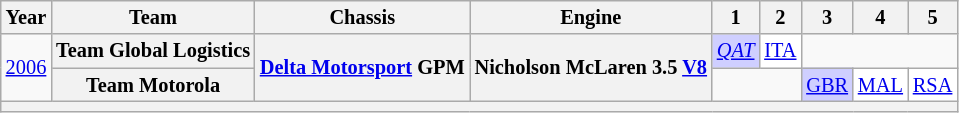<table class="wikitable" style="text-align:center; font-size:85%">
<tr>
<th>Year</th>
<th>Team</th>
<th>Chassis</th>
<th>Engine</th>
<th>1</th>
<th>2</th>
<th>3</th>
<th>4</th>
<th>5</th>
</tr>
<tr>
<td rowspan=2><a href='#'>2006</a></td>
<th nowrap>Team Global Logistics</th>
<th rowspan=2 nowrap><a href='#'>Delta Motorsport</a> GPM</th>
<th rowspan=2 nowrap>Nicholson McLaren 3.5 <a href='#'>V8</a></th>
<td style="background:#cfcfff;"><em><a href='#'>QAT</a></em><br></td>
<td style="background:#ffffff;"><a href='#'>ITA</a><br></td>
<td colspan=3></td>
</tr>
<tr>
<th nowrap>Team Motorola</th>
<td colspan=2></td>
<td style="background:#cfcfff;"><a href='#'>GBR</a><br></td>
<td style="background:#ffffff;"><a href='#'>MAL</a><br></td>
<td style="background:#ffffff;"><a href='#'>RSA</a><br></td>
</tr>
<tr>
<th colspan="9"></th>
</tr>
</table>
